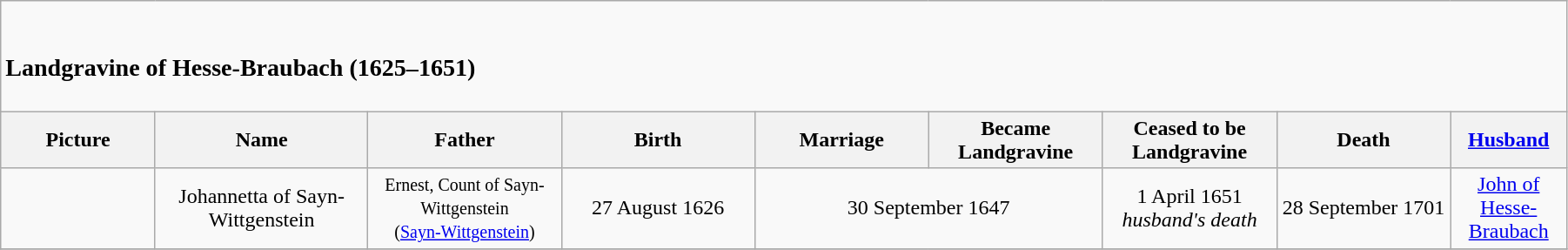<table width=95% class="wikitable">
<tr>
<td colspan="9"><br><h3>Landgravine of Hesse-Braubach (1625–1651)</h3></td>
</tr>
<tr>
<th width = "8%">Picture</th>
<th width = "11%">Name</th>
<th width = "10%">Father</th>
<th width = "10%">Birth</th>
<th width = "9%">Marriage</th>
<th width = "9%">Became Landgravine</th>
<th width = "9%">Ceased to be Landgravine</th>
<th width = "9%">Death</th>
<th width = "6%"><a href='#'>Husband</a></th>
</tr>
<tr>
<td align="center"></td>
<td align="center">Johannetta of Sayn-Wittgenstein</td>
<td align="center"><small>Ernest, Count of Sayn-Wittgenstein<br>(<a href='#'>Sayn-Wittgenstein</a>)</small></td>
<td align="center">27 August 1626</td>
<td align="center" colspan="2">30 September 1647</td>
<td align="center">1 April 1651<br><em>husband's death</em></td>
<td align="center">28 September 1701</td>
<td align="center"><a href='#'>John of Hesse-Braubach</a></td>
</tr>
<tr>
</tr>
</table>
